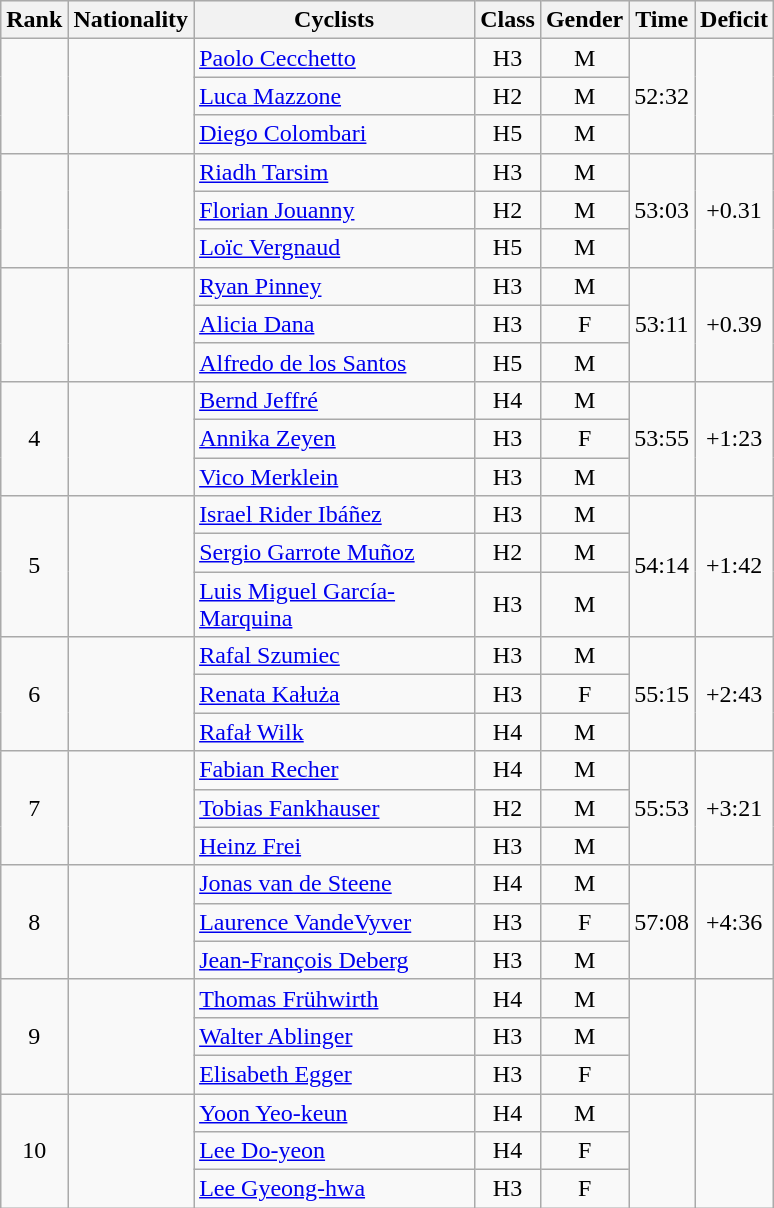<table class="wikitable sortable" style="text-align:center">
<tr style="background:#efefef;">
<th width="20">Rank</th>
<th>Nationality</th>
<th width=180>Cyclists</th>
<th>Class</th>
<th>Gender</th>
<th>Time</th>
<th>Deficit</th>
</tr>
<tr>
<td rowspan=3></td>
<td align=left rowspan=3></td>
<td align=left><a href='#'>Paolo Cecchetto</a></td>
<td>H3</td>
<td>M</td>
<td rowspan=3>52:32</td>
<td rowspan=3></td>
</tr>
<tr>
<td align=left><a href='#'>Luca Mazzone</a></td>
<td>H2</td>
<td>M</td>
</tr>
<tr>
<td align=left><a href='#'>Diego Colombari</a></td>
<td>H5</td>
<td>M</td>
</tr>
<tr>
<td rowspan=3></td>
<td align=left rowspan=3></td>
<td align=left><a href='#'>Riadh Tarsim</a></td>
<td>H3</td>
<td>M</td>
<td rowspan=3>53:03</td>
<td rowspan=3>+0.31</td>
</tr>
<tr>
<td align=left><a href='#'>Florian Jouanny</a></td>
<td>H2</td>
<td>M</td>
</tr>
<tr>
<td align=left><a href='#'>Loïc Vergnaud</a></td>
<td>H5</td>
<td>M</td>
</tr>
<tr>
<td rowspan=3></td>
<td align=left rowspan=3></td>
<td align=left><a href='#'>Ryan Pinney</a></td>
<td>H3</td>
<td>M</td>
<td rowspan=3>53:11</td>
<td rowspan=3>+0.39</td>
</tr>
<tr>
<td align=left><a href='#'>Alicia Dana</a></td>
<td>H3</td>
<td>F</td>
</tr>
<tr>
<td align=left><a href='#'>Alfredo de los Santos</a></td>
<td>H5</td>
<td>M</td>
</tr>
<tr>
<td rowspan=3>4</td>
<td align=left rowspan=3></td>
<td align=left><a href='#'>Bernd Jeffré</a></td>
<td>H4</td>
<td>M</td>
<td rowspan=3>53:55</td>
<td rowspan=3>+1:23</td>
</tr>
<tr>
<td align=left><a href='#'>Annika Zeyen</a></td>
<td>H3</td>
<td>F</td>
</tr>
<tr>
<td align=left><a href='#'>Vico Merklein</a></td>
<td>H3</td>
<td>M</td>
</tr>
<tr>
<td rowspan=3>5</td>
<td align=left rowspan=3></td>
<td align=left><a href='#'>Israel Rider Ibáñez</a></td>
<td>H3</td>
<td>M</td>
<td rowspan=3>54:14</td>
<td rowspan=3>+1:42</td>
</tr>
<tr>
<td align=left><a href='#'>Sergio Garrote Muñoz</a></td>
<td>H2</td>
<td>M</td>
</tr>
<tr>
<td align=left><a href='#'>Luis Miguel García-Marquina</a></td>
<td>H3</td>
<td>M</td>
</tr>
<tr>
<td rowspan=3>6</td>
<td align=left rowspan=3></td>
<td align=left><a href='#'>Rafal Szumiec</a></td>
<td>H3</td>
<td>M</td>
<td rowspan=3>55:15</td>
<td rowspan=3>+2:43</td>
</tr>
<tr>
<td align=left><a href='#'>Renata Kałuża</a></td>
<td>H3</td>
<td>F</td>
</tr>
<tr>
<td align=left><a href='#'>Rafał Wilk</a></td>
<td>H4</td>
<td>M</td>
</tr>
<tr>
<td rowspan=3>7</td>
<td align=left rowspan=3></td>
<td align=left><a href='#'>Fabian Recher</a></td>
<td>H4</td>
<td>M</td>
<td rowspan=3>55:53</td>
<td rowspan=3>+3:21</td>
</tr>
<tr>
<td align=left><a href='#'>Tobias Fankhauser</a></td>
<td>H2</td>
<td>M</td>
</tr>
<tr>
<td align=left><a href='#'>Heinz Frei</a></td>
<td>H3</td>
<td>M</td>
</tr>
<tr>
<td rowspan=3>8</td>
<td align=left rowspan=3></td>
<td align=left><a href='#'>Jonas van de Steene</a></td>
<td>H4</td>
<td>M</td>
<td rowspan=3>57:08</td>
<td rowspan=3>+4:36</td>
</tr>
<tr>
<td align=left><a href='#'>Laurence VandeVyver</a></td>
<td>H3</td>
<td>F</td>
</tr>
<tr>
<td align=left><a href='#'>Jean-François Deberg</a></td>
<td>H3</td>
<td>M</td>
</tr>
<tr>
<td rowspan=3>9</td>
<td align=left rowspan=3></td>
<td align=left><a href='#'>Thomas Frühwirth</a></td>
<td>H4</td>
<td>M</td>
<td rowspan=3></td>
<td rowspan=3></td>
</tr>
<tr>
<td align=left><a href='#'>Walter Ablinger</a></td>
<td>H3</td>
<td>M</td>
</tr>
<tr>
<td align=left><a href='#'>Elisabeth Egger</a></td>
<td>H3</td>
<td>F</td>
</tr>
<tr>
<td rowspan=3>10</td>
<td align=left rowspan=3></td>
<td align=left><a href='#'>Yoon Yeo-keun</a></td>
<td>H4</td>
<td>M</td>
<td rowspan=3></td>
<td rowspan=3></td>
</tr>
<tr>
<td align=left><a href='#'>Lee Do-yeon</a></td>
<td>H4</td>
<td>F</td>
</tr>
<tr>
<td align=left><a href='#'>Lee Gyeong-hwa</a></td>
<td>H3</td>
<td>F</td>
</tr>
</table>
